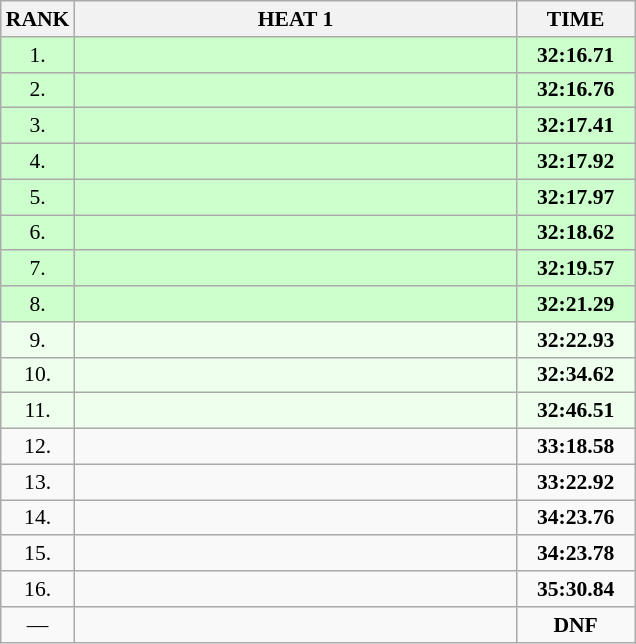<table class="wikitable" style="border-collapse: collapse; font-size: 90%;">
<tr>
<th>RANK</th>
<th style="width: 20em">HEAT 1</th>
<th style="width: 5em">TIME</th>
</tr>
<tr bgcolor=#CCFFCC>
<td align="center">1.</td>
<td></td>
<td align="center"><strong>32:16.71 </strong></td>
</tr>
<tr bgcolor=#CCFFCC>
<td align="center">2.</td>
<td></td>
<td align="center"><strong>32:16.76 </strong></td>
</tr>
<tr bgcolor=#CCFFCC>
<td align="center">3.</td>
<td></td>
<td align="center"><strong>32:17.41 </strong></td>
</tr>
<tr bgcolor=#CCFFCC>
<td align="center">4.</td>
<td></td>
<td align="center"><strong>32:17.92 </strong></td>
</tr>
<tr bgcolor=#CCFFCC>
<td align="center">5.</td>
<td></td>
<td align="center"><strong>32:17.97 </strong></td>
</tr>
<tr bgcolor=#CCFFCC>
<td align="center">6.</td>
<td></td>
<td align="center"><strong>32:18.62 </strong></td>
</tr>
<tr bgcolor=#CCFFCC>
<td align="center">7.</td>
<td></td>
<td align="center"><strong>32:19.57 </strong></td>
</tr>
<tr bgcolor=#CCFFCC>
<td align="center">8.</td>
<td></td>
<td align="center"><strong>32:21.29 </strong></td>
</tr>
<tr bgcolor=#EEFFEE>
<td align="center">9.</td>
<td></td>
<td align="center"><strong>32:22.93 </strong></td>
</tr>
<tr bgcolor=#EEFFEE>
<td align="center">10.</td>
<td></td>
<td align="center"><strong>32:34.62 </strong></td>
</tr>
<tr bgcolor=#EEFFEE>
<td align="center">11.</td>
<td></td>
<td align="center"><strong>32:46.51 </strong></td>
</tr>
<tr>
<td align="center">12.</td>
<td></td>
<td align="center"><strong>33:18.58 </strong></td>
</tr>
<tr>
<td align="center">13.</td>
<td></td>
<td align="center"><strong>33:22.92 </strong></td>
</tr>
<tr>
<td align="center">14.</td>
<td></td>
<td align="center"><strong>34:23.76 </strong></td>
</tr>
<tr>
<td align="center">15.</td>
<td></td>
<td align="center"><strong>34:23.78 </strong></td>
</tr>
<tr>
<td align="center">16.</td>
<td></td>
<td align="center"><strong>35:30.84 </strong></td>
</tr>
<tr>
<td align="center">—</td>
<td></td>
<td align="center"><strong>DNF </strong></td>
</tr>
</table>
